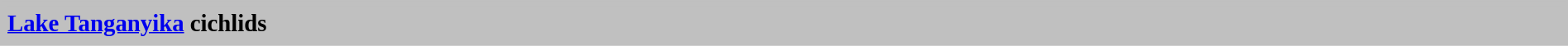<table cellspacing="4" width="100%" style="border:1px solid #C0C0C0; background:silver">
<tr>
<td height="25px" style="font-size:120%; text-align:left; background:silver"><strong><a href='#'>Lake Tanganyika</a> cichlids</strong></td>
</tr>
</table>
